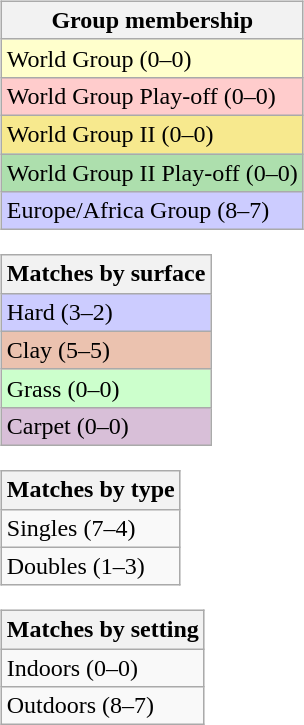<table>
<tr valign=top>
<td><br><table class=wikitable>
<tr>
<th>Group membership</th>
</tr>
<tr style="background:#ffffcc;">
<td>World Group (0–0)</td>
</tr>
<tr style="background:#ffcccc;">
<td>World Group Play-off (0–0)</td>
</tr>
<tr style="background:#F7E98E;">
<td>World Group II (0–0)</td>
</tr>
<tr style="background:#ADDFAD;">
<td>World Group II Play-off (0–0)</td>
</tr>
<tr style="background:#CCCCFF;">
<td>Europe/Africa Group (8–7)</td>
</tr>
</table>
<table class=wikitable>
<tr>
<th>Matches by surface</th>
</tr>
<tr style="background:#ccf;">
<td>Hard (3–2)</td>
</tr>
<tr style="background:#ebc2af;">
<td>Clay (5–5)</td>
</tr>
<tr style="background:#cfc;">
<td>Grass (0–0)</td>
</tr>
<tr style="background:thistle;">
<td>Carpet (0–0)</td>
</tr>
</table>
<table class=wikitable>
<tr>
<th>Matches by type</th>
</tr>
<tr>
<td>Singles (7–4)</td>
</tr>
<tr>
<td>Doubles (1–3)</td>
</tr>
</table>
<table class=wikitable>
<tr>
<th>Matches by setting</th>
</tr>
<tr>
<td>Indoors (0–0)</td>
</tr>
<tr>
<td>Outdoors (8–7)</td>
</tr>
</table>
</td>
</tr>
</table>
